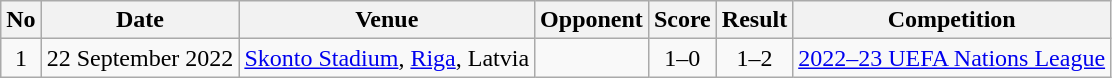<table class="wikitable">
<tr>
<th>No</th>
<th>Date</th>
<th>Venue</th>
<th>Opponent</th>
<th>Score</th>
<th>Result</th>
<th>Competition</th>
</tr>
<tr>
<td align=center>1</td>
<td>22 September 2022</td>
<td><a href='#'>Skonto Stadium</a>, <a href='#'>Riga</a>, Latvia</td>
<td></td>
<td align=center>1–0</td>
<td align=center>1–2</td>
<td><a href='#'>2022–23 UEFA Nations League</a></td>
</tr>
</table>
